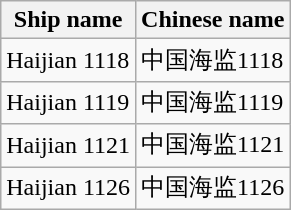<table class="wikitable">
<tr>
<th>Ship name</th>
<th>Chinese name</th>
</tr>
<tr>
<td>Haijian 1118</td>
<td>中国海监1118</td>
</tr>
<tr>
<td>Haijian 1119</td>
<td>中国海监1119</td>
</tr>
<tr>
<td>Haijian 1121</td>
<td>中国海监1121</td>
</tr>
<tr>
<td>Haijian 1126</td>
<td>中国海监1126</td>
</tr>
</table>
